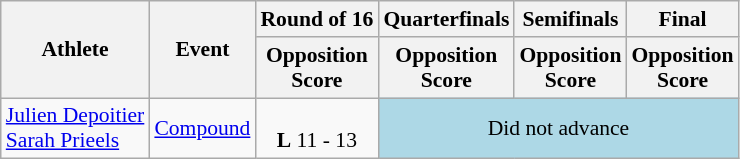<table class="wikitable" style="font-size:90%">
<tr>
<th rowspan=2>Athlete</th>
<th rowspan=2>Event</th>
<th>Round of 16</th>
<th>Quarterfinals</th>
<th>Semifinals</th>
<th>Final</th>
</tr>
<tr>
<th>Opposition<br>Score</th>
<th>Opposition<br>Score</th>
<th>Opposition<br>Score</th>
<th>Opposition<br>Score</th>
</tr>
<tr>
<td><a href='#'>Julien Depoitier</a><br><a href='#'>Sarah Prieels</a></td>
<td><a href='#'>Compound</a></td>
<td align=center> <br> <strong>L</strong> 11 - 13</td>
<td colspan=3 bgcolor=lightblue align=center>Did not advance</td>
</tr>
</table>
